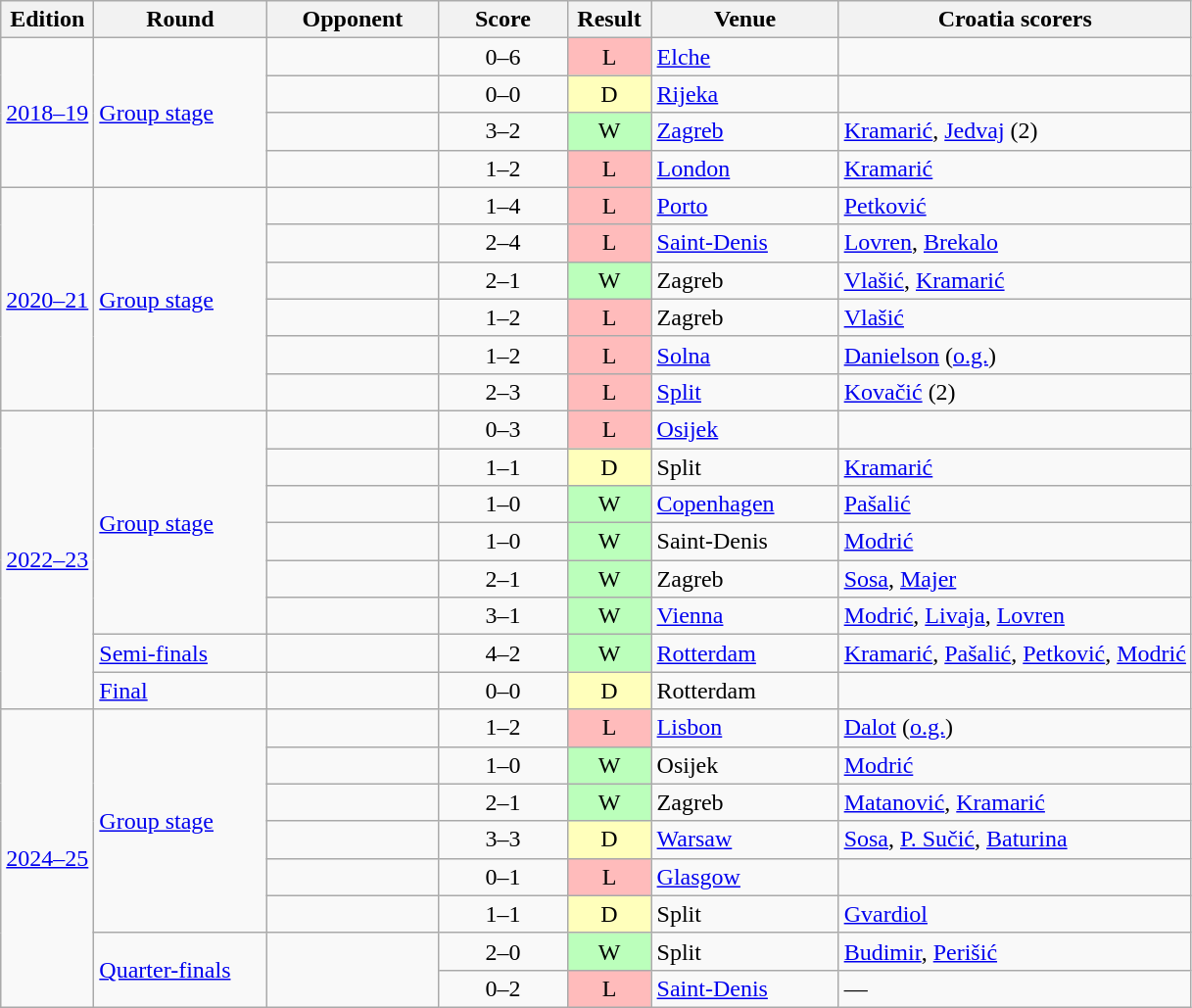<table class="wikitable sortable" style="text-align:left;">
<tr>
<th>Edition</th>
<th width=110>Round</th>
<th width=110>Opponent</th>
<th width=80>Score</th>
<th width=50>Result</th>
<th width=120>Venue</th>
<th>Croatia scorers</th>
</tr>
<tr>
<td rowspan="4" align=center><a href='#'>2018–19</a></td>
<td rowspan="4"><a href='#'>Group stage</a></td>
<td></td>
<td align=center>0–6</td>
<td align=center bgcolor="#ffbbbb">L</td>
<td><a href='#'>Elche</a></td>
<td></td>
</tr>
<tr>
<td></td>
<td align=center>0–0</td>
<td align=center bgcolor="#ffffbb">D</td>
<td><a href='#'>Rijeka</a></td>
<td></td>
</tr>
<tr>
<td></td>
<td align=center>3–2</td>
<td align=center bgcolor="#bbffbb">W</td>
<td><a href='#'>Zagreb</a></td>
<td><a href='#'>Kramarić</a>, <a href='#'>Jedvaj</a> (2)</td>
</tr>
<tr>
<td></td>
<td align=center>1–2</td>
<td align=center bgcolor="#ffbbbb">L</td>
<td><a href='#'>London</a></td>
<td><a href='#'>Kramarić</a></td>
</tr>
<tr>
<td rowspan="6" align=center><a href='#'>2020–21</a></td>
<td rowspan="6"><a href='#'>Group stage</a></td>
<td></td>
<td align=center>1–4</td>
<td align=center bgcolor="#ffbbbb">L</td>
<td><a href='#'>Porto</a></td>
<td><a href='#'>Petković</a></td>
</tr>
<tr>
<td></td>
<td align=center>2–4</td>
<td align=center bgcolor="#ffbbbb">L</td>
<td><a href='#'>Saint-Denis</a></td>
<td><a href='#'>Lovren</a>, <a href='#'>Brekalo</a></td>
</tr>
<tr>
<td></td>
<td align=center>2–1</td>
<td align=center bgcolor="#bbffbb">W</td>
<td>Zagreb</td>
<td><a href='#'>Vlašić</a>, <a href='#'>Kramarić</a></td>
</tr>
<tr>
<td></td>
<td align=center>1–2</td>
<td align=center bgcolor="#ffbbbb">L</td>
<td>Zagreb</td>
<td><a href='#'>Vlašić</a></td>
</tr>
<tr>
<td></td>
<td align=center>1–2</td>
<td align=center bgcolor="#ffbbbb">L</td>
<td><a href='#'>Solna</a></td>
<td><a href='#'>Danielson</a> (<a href='#'>o.g.</a>)</td>
</tr>
<tr>
<td></td>
<td align=center>2–3</td>
<td align=center bgcolor="#ffbbbb">L</td>
<td><a href='#'>Split</a></td>
<td><a href='#'>Kovačić</a> (2)</td>
</tr>
<tr>
<td rowspan="8" align=center><a href='#'>2022–23</a></td>
<td rowspan="6"><a href='#'>Group stage</a></td>
<td></td>
<td align=center>0–3</td>
<td align=center bgcolor="#ffbbbb">L</td>
<td><a href='#'>Osijek</a></td>
<td></td>
</tr>
<tr>
<td></td>
<td align=center>1–1</td>
<td align=center bgcolor="#ffffbb">D</td>
<td>Split</td>
<td><a href='#'>Kramarić</a></td>
</tr>
<tr>
<td></td>
<td align=center>1–0</td>
<td align=center bgcolor="#bbffbb">W</td>
<td><a href='#'>Copenhagen</a></td>
<td><a href='#'>Pašalić</a></td>
</tr>
<tr>
<td></td>
<td align=center>1–0</td>
<td align=center bgcolor="#bbffbb">W</td>
<td>Saint-Denis</td>
<td><a href='#'>Modrić</a></td>
</tr>
<tr>
<td></td>
<td align=center>2–1</td>
<td align=center bgcolor="#bbffbb">W</td>
<td>Zagreb</td>
<td><a href='#'>Sosa</a>, <a href='#'>Majer</a></td>
</tr>
<tr>
<td></td>
<td align=center>3–1</td>
<td align=center bgcolor="#bbffbb">W</td>
<td><a href='#'>Vienna</a></td>
<td><a href='#'>Modrić</a>, <a href='#'>Livaja</a>, <a href='#'>Lovren</a></td>
</tr>
<tr>
<td><a href='#'>Semi-finals</a></td>
<td></td>
<td align=center>4–2 </td>
<td align=center bgcolor="#bbffbb">W</td>
<td><a href='#'>Rotterdam</a></td>
<td><a href='#'>Kramarić</a>, <a href='#'>Pašalić</a>, <a href='#'>Petković</a>, <a href='#'>Modrić</a></td>
</tr>
<tr>
<td><a href='#'>Final</a></td>
<td></td>
<td align=center>0–0 <br></td>
<td align=center bgcolor="#ffffbb">D</td>
<td>Rotterdam</td>
<td></td>
</tr>
<tr>
<td rowspan="8" align=center><a href='#'>2024–25</a></td>
<td rowspan="6"><a href='#'>Group stage</a></td>
<td></td>
<td align=center>1–2</td>
<td align=center bgcolor="#ffbbbb">L</td>
<td><a href='#'>Lisbon</a></td>
<td><a href='#'>Dalot</a> (<a href='#'>o.g.</a>)</td>
</tr>
<tr>
<td></td>
<td align=center>1–0</td>
<td align=center bgcolor="#bbffbb">W</td>
<td>Osijek</td>
<td><a href='#'>Modrić</a></td>
</tr>
<tr>
<td></td>
<td align=center>2–1</td>
<td align=center bgcolor="#bbffbb">W</td>
<td>Zagreb</td>
<td><a href='#'>Matanović</a>, <a href='#'>Kramarić</a></td>
</tr>
<tr>
<td></td>
<td align=center>3–3</td>
<td align=center bgcolor="#ffffbb">D</td>
<td><a href='#'>Warsaw</a></td>
<td><a href='#'>Sosa</a>, <a href='#'>P. Sučić</a>, <a href='#'>Baturina</a></td>
</tr>
<tr>
<td></td>
<td align=center>0–1</td>
<td align=center bgcolor="#ffbbbb">L</td>
<td><a href='#'>Glasgow</a></td>
<td></td>
</tr>
<tr>
<td></td>
<td align=center>1–1</td>
<td align=center bgcolor="#ffffbb">D</td>
<td>Split</td>
<td><a href='#'>Gvardiol</a></td>
</tr>
<tr>
<td rowspan="2"><a href='#'>Quarter-finals</a></td>
<td rowspan="2"></td>
<td align=center>2–0</td>
<td align=center bgcolor="#bbffbb">W</td>
<td>Split</td>
<td><a href='#'>Budimir</a>, <a href='#'>Perišić</a></td>
</tr>
<tr>
<td align=center>0–2 <br></td>
<td align=center bgcolor="#ffbbbb">L</td>
<td><a href='#'>Saint-Denis</a></td>
<td>—</td>
</tr>
</table>
